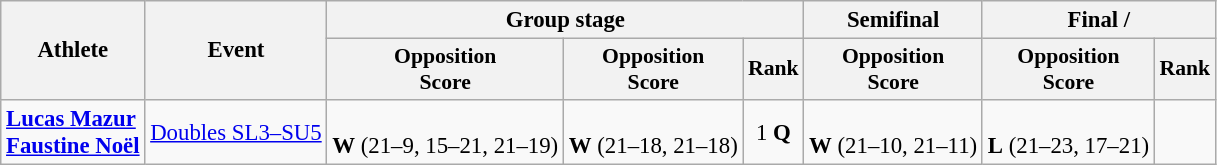<table class="wikitable" style="font-size:95%; text-align:center">
<tr>
<th rowspan="2">Athlete</th>
<th rowspan="2">Event</th>
<th colspan="3">Group stage</th>
<th>Semifinal</th>
<th colspan="2">Final / </th>
</tr>
<tr style="font-size:95%">
<th>Opposition<br>Score</th>
<th>Opposition<br>Score</th>
<th>Rank</th>
<th>Opposition<br>Score</th>
<th>Opposition<br>Score</th>
<th>Rank</th>
</tr>
<tr>
<td align="left"><strong><a href='#'>Lucas Mazur</a><br><a href='#'>Faustine Noël</a></strong></td>
<td align="left"><a href='#'>Doubles SL3–SU5</a></td>
<td><br><strong>W</strong> (21–9, 15–21, 21–19)</td>
<td><br><strong>W</strong> (21–18, 21–18)</td>
<td>1 <strong>Q</strong></td>
<td><br><strong>W</strong> (21–10, 21–11)</td>
<td><br><strong>L</strong> (21–23, 17–21)</td>
<td></td>
</tr>
</table>
